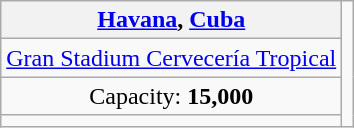<table class="wikitable" style="text-align:center">
<tr>
<th><a href='#'>Havana</a>, <a href='#'>Cuba</a></th>
<td rowspan=4></td>
</tr>
<tr>
<td><a href='#'>Gran Stadium Cervecería Tropical</a></td>
</tr>
<tr>
<td>Capacity: <strong>15,000</strong></td>
</tr>
<tr>
<td></td>
</tr>
</table>
